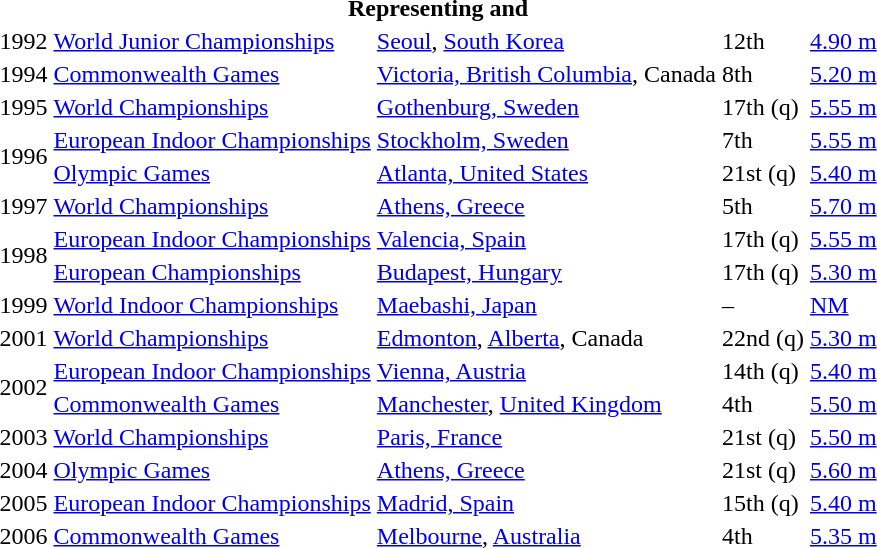<table>
<tr>
<th colspan="6">Representing  and </th>
</tr>
<tr>
<td>1992</td>
<td><a href='#'>World Junior Championships</a></td>
<td><a href='#'>Seoul</a>, <a href='#'>South Korea</a></td>
<td>12th</td>
<td><a href='#'>4.90 m</a></td>
</tr>
<tr>
<td>1994</td>
<td><a href='#'>Commonwealth Games</a></td>
<td><a href='#'>Victoria, British Columbia</a>, Canada</td>
<td>8th</td>
<td><a href='#'>5.20 m</a></td>
</tr>
<tr>
<td>1995</td>
<td><a href='#'>World Championships</a></td>
<td><a href='#'>Gothenburg, Sweden</a></td>
<td>17th (q)</td>
<td><a href='#'>5.55 m</a></td>
</tr>
<tr>
<td rowspan=2>1996</td>
<td><a href='#'>European Indoor Championships</a></td>
<td><a href='#'>Stockholm, Sweden</a></td>
<td>7th</td>
<td><a href='#'>5.55 m</a></td>
</tr>
<tr>
<td><a href='#'>Olympic Games</a></td>
<td><a href='#'>Atlanta, United States</a></td>
<td>21st (q)</td>
<td><a href='#'>5.40 m</a></td>
</tr>
<tr>
<td>1997</td>
<td><a href='#'>World Championships</a></td>
<td><a href='#'>Athens, Greece</a></td>
<td>5th</td>
<td><a href='#'>5.70 m</a></td>
</tr>
<tr>
<td rowspan=2>1998</td>
<td><a href='#'>European Indoor Championships</a></td>
<td><a href='#'>Valencia, Spain</a></td>
<td>17th (q)</td>
<td><a href='#'>5.55 m</a></td>
</tr>
<tr>
<td><a href='#'>European Championships</a></td>
<td><a href='#'>Budapest, Hungary</a></td>
<td>17th (q)</td>
<td><a href='#'>5.30 m</a></td>
</tr>
<tr>
<td>1999</td>
<td><a href='#'>World Indoor Championships</a></td>
<td><a href='#'>Maebashi, Japan</a></td>
<td>–</td>
<td><a href='#'>NM</a></td>
</tr>
<tr>
<td>2001</td>
<td><a href='#'>World Championships</a></td>
<td><a href='#'>Edmonton</a>, <a href='#'>Alberta</a>, Canada</td>
<td>22nd (q)</td>
<td><a href='#'>5.30 m</a></td>
</tr>
<tr>
<td rowspan=2>2002</td>
<td><a href='#'>European Indoor Championships</a></td>
<td><a href='#'>Vienna, Austria</a></td>
<td>14th (q)</td>
<td><a href='#'>5.40 m</a></td>
</tr>
<tr>
<td><a href='#'>Commonwealth Games</a></td>
<td><a href='#'>Manchester</a>, <a href='#'>United Kingdom</a></td>
<td>4th</td>
<td><a href='#'>5.50 m</a></td>
</tr>
<tr>
<td>2003</td>
<td><a href='#'>World Championships</a></td>
<td><a href='#'>Paris, France</a></td>
<td>21st (q)</td>
<td><a href='#'>5.50 m</a></td>
</tr>
<tr>
<td>2004</td>
<td><a href='#'>Olympic Games</a></td>
<td><a href='#'>Athens, Greece</a></td>
<td>21st (q)</td>
<td><a href='#'>5.60 m</a></td>
</tr>
<tr>
<td>2005</td>
<td><a href='#'>European Indoor Championships</a></td>
<td><a href='#'>Madrid, Spain</a></td>
<td>15th (q)</td>
<td><a href='#'>5.40 m</a></td>
</tr>
<tr>
<td>2006</td>
<td><a href='#'>Commonwealth Games</a></td>
<td><a href='#'>Melbourne</a>, <a href='#'>Australia</a></td>
<td>4th</td>
<td><a href='#'>5.35 m</a></td>
</tr>
</table>
